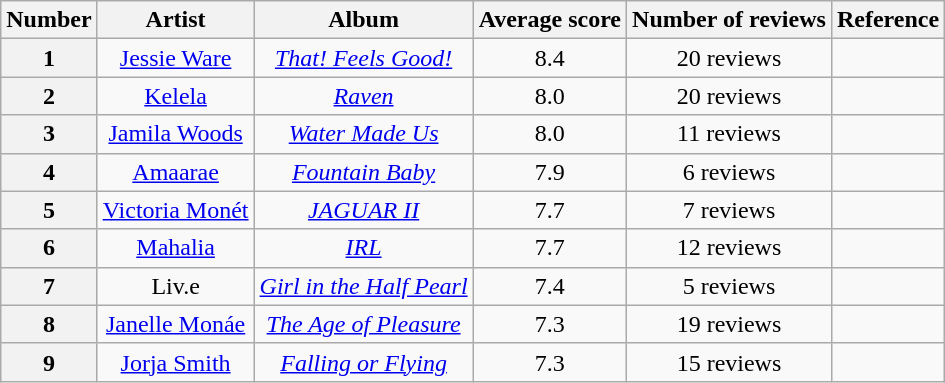<table class="wikitable" style="text-align:center;">
<tr>
<th scope="col">Number</th>
<th scope="col">Artist</th>
<th scope="col">Album</th>
<th scope="col">Average score</th>
<th scope="col">Number of reviews</th>
<th scope="col">Reference</th>
</tr>
<tr>
<th>1</th>
<td><a href='#'>Jessie Ware</a></td>
<td><em><a href='#'>That! Feels Good!</a></em></td>
<td>8.4</td>
<td>20 reviews</td>
<td></td>
</tr>
<tr>
<th>2</th>
<td><a href='#'>Kelela</a></td>
<td><em><a href='#'>Raven</a></em></td>
<td>8.0</td>
<td>20 reviews</td>
<td></td>
</tr>
<tr>
<th>3</th>
<td><a href='#'>Jamila Woods</a></td>
<td><em><a href='#'>Water Made Us</a></em></td>
<td>8.0</td>
<td>11 reviews</td>
<td></td>
</tr>
<tr>
<th>4</th>
<td><a href='#'>Amaarae</a></td>
<td><em><a href='#'>Fountain Baby</a></em></td>
<td>7.9</td>
<td>6 reviews</td>
<td></td>
</tr>
<tr>
<th>5</th>
<td><a href='#'>Victoria Monét</a></td>
<td><em><a href='#'>JAGUAR II</a></em></td>
<td>7.7</td>
<td>7 reviews</td>
<td></td>
</tr>
<tr>
<th>6</th>
<td><a href='#'>Mahalia</a></td>
<td><em><a href='#'>IRL</a></em></td>
<td>7.7</td>
<td>12 reviews</td>
<td></td>
</tr>
<tr>
<th>7</th>
<td>Liv.e</td>
<td><em><a href='#'>Girl in the Half Pearl</a></em></td>
<td>7.4</td>
<td>5 reviews</td>
<td></td>
</tr>
<tr>
<th>8</th>
<td><a href='#'>Janelle Monáe</a></td>
<td><em><a href='#'>The Age of Pleasure</a></em></td>
<td>7.3</td>
<td>19 reviews</td>
<td></td>
</tr>
<tr>
<th>9</th>
<td><a href='#'>Jorja Smith</a></td>
<td><em><a href='#'>Falling or Flying</a></em></td>
<td>7.3</td>
<td>15 reviews</td>
<td></td>
</tr>
</table>
